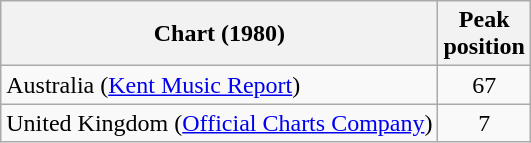<table class="wikitable">
<tr>
<th>Chart (1980)</th>
<th>Peak<br> position</th>
</tr>
<tr>
<td>Australia (<a href='#'>Kent Music Report</a>)</td>
<td align="center">67</td>
</tr>
<tr>
<td>United Kingdom (<a href='#'>Official Charts Company</a>)</td>
<td align="center">7</td>
</tr>
</table>
